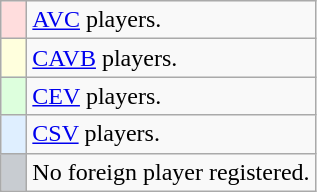<table class="wikitable">
<tr>
<td style="width:10px; background:#ffdddd;"></td>
<td><a href='#'>AVC</a> players.</td>
</tr>
<tr>
<td style="width:10px; background:#ffffdd;"></td>
<td><a href='#'>CAVB</a> players.</td>
</tr>
<tr>
<td style="width:10px; background:#ddffdd;"></td>
<td><a href='#'>CEV</a> players.</td>
</tr>
<tr>
<td style="width:10px; background:#dfefff;"></td>
<td><a href='#'>CSV</a> players.</td>
</tr>
<tr>
<td style="width:10px; background:#c8ccd1;"></td>
<td>No foreign player registered.</td>
</tr>
</table>
